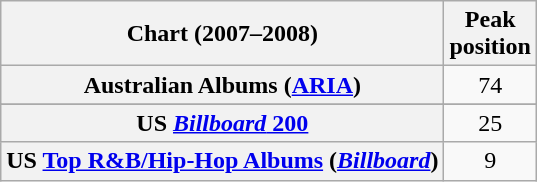<table class="wikitable sortable plainrowheaders" style="text-align:center">
<tr>
<th scope="col">Chart (2007–2008)</th>
<th scope="col">Peak<br> position</th>
</tr>
<tr>
<th scope="row">Australian Albums (<a href='#'>ARIA</a>)</th>
<td>74</td>
</tr>
<tr>
</tr>
<tr>
</tr>
<tr>
</tr>
<tr>
</tr>
<tr>
</tr>
<tr>
<th scope="row">US <a href='#'><em>Billboard</em> 200</a></th>
<td>25</td>
</tr>
<tr>
<th scope="row">US <a href='#'>Top R&B/Hip-Hop Albums</a> (<em><a href='#'>Billboard</a></em>)</th>
<td>9</td>
</tr>
</table>
